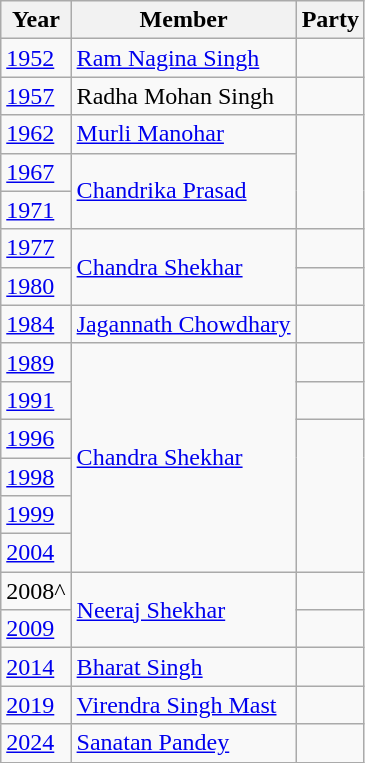<table class="wikitable sortable">
<tr>
<th>Year</th>
<th>Member</th>
<th colspan=2>Party</th>
</tr>
<tr>
<td><a href='#'>1952</a></td>
<td><a href='#'>Ram Nagina Singh</a></td>
<td></td>
</tr>
<tr>
<td><a href='#'>1957</a></td>
<td>Radha Mohan Singh</td>
<td></td>
</tr>
<tr>
<td><a href='#'>1962</a></td>
<td><a href='#'>Murli Manohar</a></td>
</tr>
<tr>
<td><a href='#'>1967</a></td>
<td rowspan="2"><a href='#'>Chandrika Prasad</a></td>
</tr>
<tr>
<td><a href='#'>1971</a></td>
</tr>
<tr>
<td><a href='#'>1977</a></td>
<td rowspan="2"><a href='#'>Chandra Shekhar</a></td>
<td></td>
</tr>
<tr>
<td><a href='#'>1980</a></td>
</tr>
<tr>
<td><a href='#'>1984</a></td>
<td><a href='#'>Jagannath Chowdhary</a></td>
<td></td>
</tr>
<tr>
<td><a href='#'>1989</a></td>
<td rowspan="6"><a href='#'>Chandra Shekhar</a></td>
<td></td>
</tr>
<tr>
<td><a href='#'>1991</a></td>
<td></td>
</tr>
<tr>
<td><a href='#'>1996</a></td>
</tr>
<tr>
<td><a href='#'>1998</a></td>
</tr>
<tr>
<td><a href='#'>1999</a></td>
</tr>
<tr>
<td><a href='#'>2004</a></td>
</tr>
<tr>
<td>2008^</td>
<td rowspan="2"><a href='#'>Neeraj Shekhar</a></td>
<td></td>
</tr>
<tr>
<td><a href='#'>2009</a></td>
</tr>
<tr>
<td><a href='#'>2014</a></td>
<td><a href='#'>Bharat Singh</a></td>
<td></td>
</tr>
<tr>
<td><a href='#'>2019</a></td>
<td><a href='#'>Virendra Singh Mast</a></td>
</tr>
<tr>
<td><a href='#'>2024</a></td>
<td><a href='#'>Sanatan Pandey</a></td>
<td></td>
</tr>
</table>
